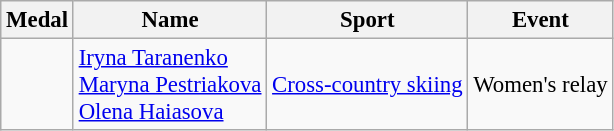<table class="wikitable sortable" style="font-size:95%">
<tr>
<th>Medal</th>
<th>Name</th>
<th>Sport</th>
<th>Event</th>
</tr>
<tr>
<td></td>
<td><a href='#'>Iryna Taranenko</a><br><a href='#'>Maryna Pestriakova</a><br><a href='#'>Olena Haiasova</a></td>
<td><a href='#'>Cross-country skiing</a></td>
<td>Women's relay</td>
</tr>
</table>
